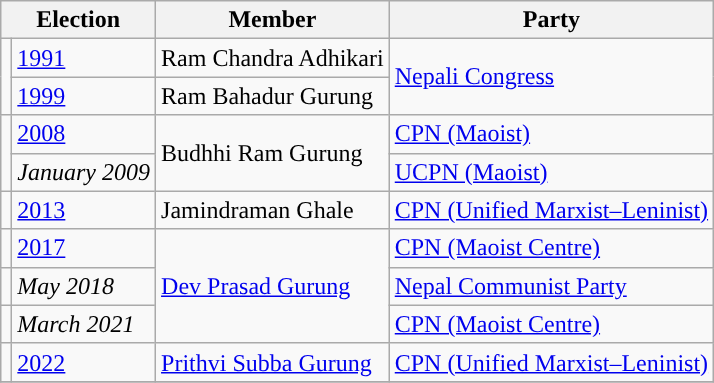<table class="wikitable">
<tr>
<th colspan="2">Election</th>
<th>Member</th>
<th>Party</th>
</tr>
<tr>
<td rowspan="2" style="background-color:"></td>
<td><a href='#'>1991</a></td>
<td>Ram Chandra Adhikari</td>
<td rowspan="2"><a href='#'>Nepali Congress</a></td>
</tr>
<tr>
<td><a href='#'>1999</a></td>
<td>Ram Bahadur Gurung</td>
</tr>
<tr>
<td rowspan="2" style="background-color:"></td>
<td><a href='#'>2008</a></td>
<td rowspan="2">Budhhi Ram Gurung</td>
<td><a href='#'>CPN (Maoist)</a></td>
</tr>
<tr>
<td><em>January 2009</em></td>
<td><a href='#'>UCPN (Maoist)</a></td>
</tr>
<tr>
<td style="background-color:"></td>
<td><a href='#'>2013</a></td>
<td>Jamindraman Ghale</td>
<td><a href='#'>CPN (Unified Marxist–Leninist)</a></td>
</tr>
<tr>
<td style="background-color:"></td>
<td><a href='#'>2017</a></td>
<td rowspan="3"><a href='#'>Dev Prasad Gurung</a></td>
<td><a href='#'>CPN (Maoist Centre)</a></td>
</tr>
<tr>
<td style="background-color:"></td>
<td><em>May 2018</em></td>
<td><a href='#'>Nepal Communist Party</a></td>
</tr>
<tr>
<td></td>
<td><em>March 2021</em></td>
<td><a href='#'>CPN (Maoist Centre)</a></td>
</tr>
<tr>
<td style="background-color:"></td>
<td><a href='#'>2022</a></td>
<td><a href='#'>Prithvi Subba Gurung</a></td>
<td><a href='#'>CPN (Unified Marxist–Leninist)</a></td>
</tr>
<tr>
</tr>
</table>
